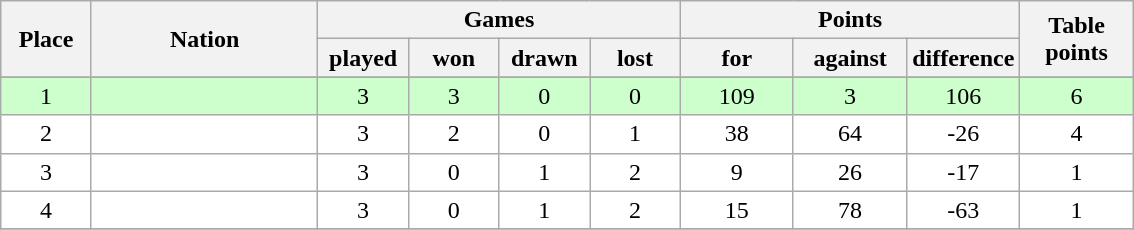<table class="wikitable">
<tr>
<th rowspan=2 width="8%">Place</th>
<th rowspan=2 width="20%">Nation</th>
<th colspan=4 width="32%">Games</th>
<th colspan=3 width="30%">Points</th>
<th rowspan=2 width="10%">Table<br>points</th>
</tr>
<tr>
<th width="8%">played</th>
<th width="8%">won</th>
<th width="8%">drawn</th>
<th width="8%">lost</th>
<th width="10%">for</th>
<th width="10%">against</th>
<th width="10%">difference</th>
</tr>
<tr>
</tr>
<tr bgcolor=#ccffcc align=center>
<td>1</td>
<td align=left><strong></strong></td>
<td>3</td>
<td>3</td>
<td>0</td>
<td>0</td>
<td>109</td>
<td>3</td>
<td>106</td>
<td>6</td>
</tr>
<tr bgcolor=#ffffff align=center>
<td>2</td>
<td align=left></td>
<td>3</td>
<td>2</td>
<td>0</td>
<td>1</td>
<td>38</td>
<td>64</td>
<td>-26</td>
<td>4</td>
</tr>
<tr bgcolor=#ffffff align=center>
<td>3</td>
<td align=left></td>
<td>3</td>
<td>0</td>
<td>1</td>
<td>2</td>
<td>9</td>
<td>26</td>
<td>-17</td>
<td>1</td>
</tr>
<tr bgcolor=#ffffff align=center>
<td>4</td>
<td align=left></td>
<td>3</td>
<td>0</td>
<td>1</td>
<td>2</td>
<td>15</td>
<td>78</td>
<td>-63</td>
<td>1</td>
</tr>
<tr bgcolor=#ffcccc align=center>
</tr>
</table>
